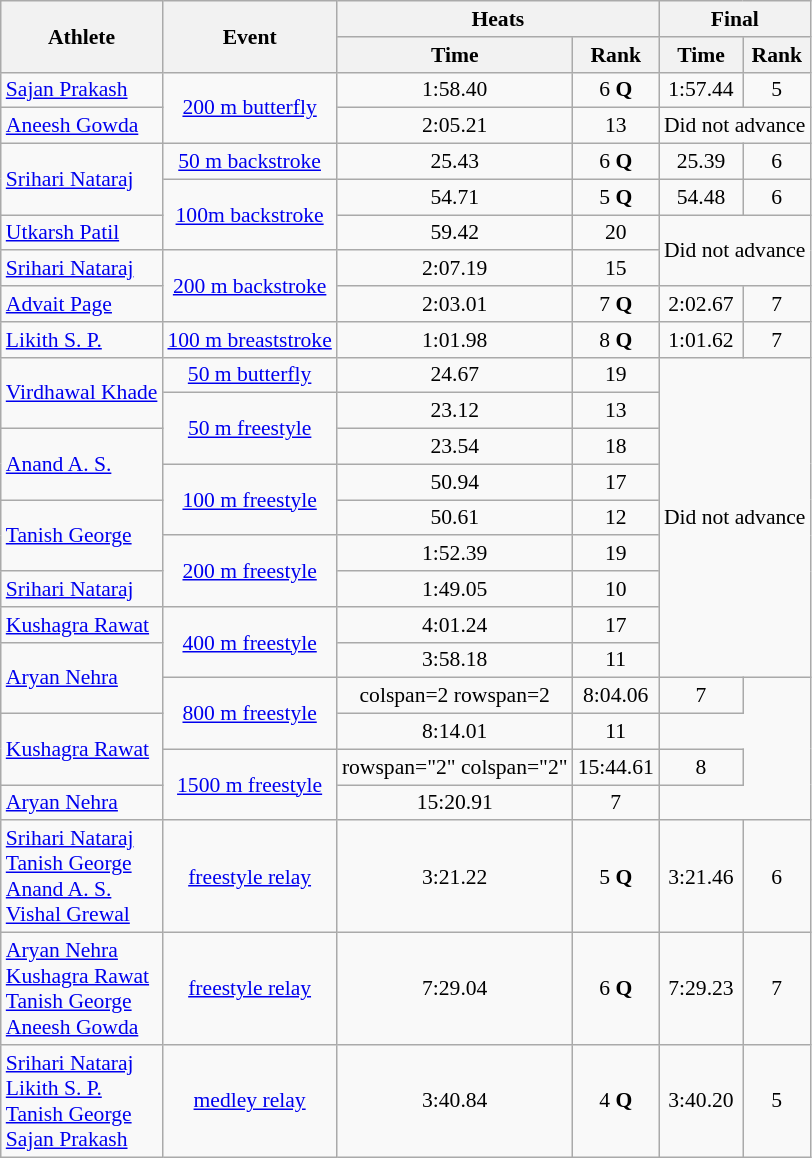<table class=wikitable collapsible style="text-align:center; font-size:90%">
<tr>
<th rowspan="2">Athlete</th>
<th rowspan="2">Event</th>
<th colspan="2">Heats</th>
<th colspan="2">Final</th>
</tr>
<tr>
<th>Time</th>
<th>Rank</th>
<th>Time</th>
<th>Rank</th>
</tr>
<tr>
<td align=left><a href='#'>Sajan Prakash</a></td>
<td rowspan="2"><a href='#'>200 m butterfly</a></td>
<td>1:58.40</td>
<td>6 <strong>Q</strong></td>
<td>1:57.44</td>
<td>5</td>
</tr>
<tr>
<td align=left><a href='#'>Aneesh Gowda</a></td>
<td>2:05.21</td>
<td>13</td>
<td colspan=2>Did not advance</td>
</tr>
<tr>
<td rowspan="2" align=left><a href='#'>Srihari Nataraj</a></td>
<td><a href='#'>50 m backstroke</a></td>
<td>25.43</td>
<td>6 <strong>Q</strong></td>
<td>25.39</td>
<td>6</td>
</tr>
<tr>
<td rowspan="2"><a href='#'>100m backstroke</a></td>
<td>54.71</td>
<td>5 <strong>Q</strong></td>
<td>54.48</td>
<td>6</td>
</tr>
<tr>
<td align="left"><a href='#'>Utkarsh Patil</a></td>
<td>59.42</td>
<td>20</td>
<td colspan="2" rowspan="2">Did not advance</td>
</tr>
<tr>
<td align=left><a href='#'>Srihari Nataraj</a></td>
<td rowspan="2"><a href='#'>200 m backstroke</a></td>
<td>2:07.19</td>
<td>15</td>
</tr>
<tr>
<td align=left><a href='#'>Advait Page</a></td>
<td>2:03.01</td>
<td>7 <strong>Q</strong></td>
<td>2:02.67</td>
<td>7</td>
</tr>
<tr>
<td align=left><a href='#'>Likith S. P.</a></td>
<td><a href='#'>100 m breaststroke</a></td>
<td>1:01.98</td>
<td>8 <strong>Q</strong></td>
<td>1:01.62</td>
<td>7</td>
</tr>
<tr>
<td align=left rowspan="2"><a href='#'>Virdhawal Khade</a></td>
<td><a href='#'>50 m butterfly</a></td>
<td>24.67</td>
<td>19</td>
<td colspan="2" rowspan="9">Did not advance</td>
</tr>
<tr>
<td rowspan="2"><a href='#'>50 m freestyle</a></td>
<td>23.12</td>
<td>13</td>
</tr>
<tr>
<td rowspan=2 style="text-align:left"><a href='#'>Anand A. S.</a></td>
<td>23.54</td>
<td>18</td>
</tr>
<tr>
<td rowspan="2"><a href='#'>100 m freestyle</a></td>
<td>50.94</td>
<td>17</td>
</tr>
<tr>
<td rowspan="2" align=left><a href='#'>Tanish George</a></td>
<td>50.61</td>
<td>12</td>
</tr>
<tr>
<td rowspan="2"><a href='#'>200 m freestyle</a></td>
<td>1:52.39</td>
<td>19</td>
</tr>
<tr>
<td align=left><a href='#'>Srihari Nataraj</a></td>
<td>1:49.05</td>
<td>10</td>
</tr>
<tr>
<td align=left><a href='#'>Kushagra Rawat</a></td>
<td rowspan="2"><a href='#'>400 m freestyle</a></td>
<td>4:01.24</td>
<td>17</td>
</tr>
<tr>
<td rowspan="2" align="left"><a href='#'>Aryan Nehra</a></td>
<td>3:58.18</td>
<td>11</td>
</tr>
<tr>
<td rowspan="2"><a href='#'>800 m freestyle</a></td>
<td>colspan=2 rowspan=2 </td>
<td>8:04.06</td>
<td>7</td>
</tr>
<tr>
<td rowspan="2" align="left"><a href='#'>Kushagra Rawat</a></td>
<td>8:14.01</td>
<td>11</td>
</tr>
<tr>
<td rowspan="2"><a href='#'>1500 m freestyle</a></td>
<td>rowspan="2" colspan="2" </td>
<td>15:44.61</td>
<td>8</td>
</tr>
<tr>
<td align="left"><a href='#'>Aryan Nehra</a></td>
<td>15:20.91 <strong></strong></td>
<td>7</td>
</tr>
<tr>
<td align=left><a href='#'>Srihari Nataraj</a><br><a href='#'>Tanish George</a><br><a href='#'>Anand A. S.</a><br><a href='#'>Vishal Grewal</a></td>
<td><a href='#'> freestyle relay</a></td>
<td>3:21.22</td>
<td>5 <strong>Q</strong></td>
<td>3:21.46</td>
<td>6</td>
</tr>
<tr>
<td align=left><a href='#'>Aryan Nehra</a><br><a href='#'>Kushagra Rawat</a><br><a href='#'>Tanish George</a><br><a href='#'>Aneesh Gowda</a></td>
<td><a href='#'> freestyle relay</a></td>
<td>7:29.04</td>
<td>6 <strong>Q</strong></td>
<td>7:29.23</td>
<td>7</td>
</tr>
<tr>
<td align=left><a href='#'>Srihari Nataraj</a><br><a href='#'>Likith S. P.</a><br><a href='#'>Tanish George</a><br><a href='#'>Sajan Prakash</a></td>
<td><a href='#'> medley relay</a></td>
<td>3:40.84 <strong></strong></td>
<td>4 <strong>Q</strong></td>
<td>3:40.20 <strong></strong></td>
<td>5</td>
</tr>
</table>
